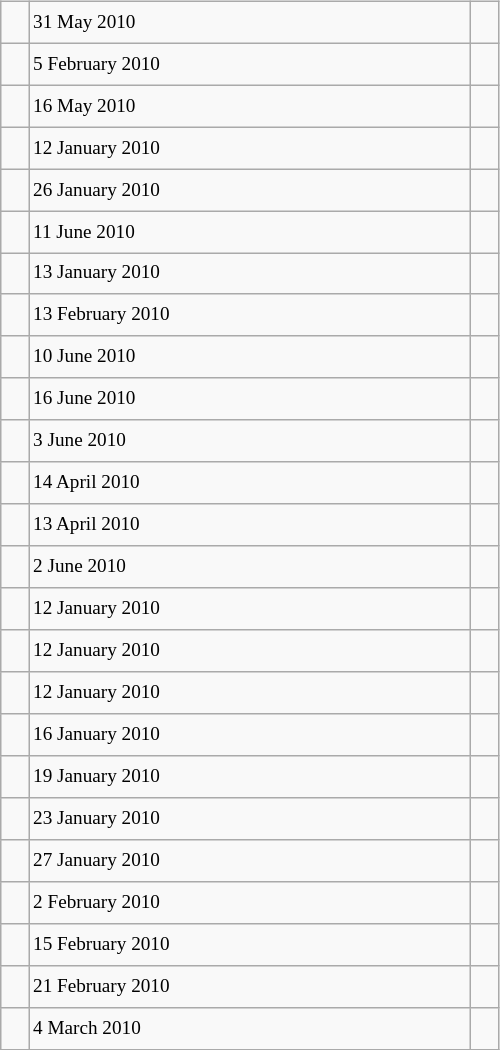<table class="wikitable" style="font-size: 80%; float: left; width: 26em; margin-right: 1em; height: 700px">
<tr>
<td></td>
<td>31 May 2010</td>
<td></td>
</tr>
<tr>
<td></td>
<td>5 February 2010</td>
<td></td>
</tr>
<tr>
<td></td>
<td>16 May 2010</td>
<td></td>
</tr>
<tr>
<td></td>
<td>12 January 2010</td>
<td></td>
</tr>
<tr>
<td></td>
<td>26 January 2010</td>
<td></td>
</tr>
<tr>
<td></td>
<td>11 June 2010</td>
<td></td>
</tr>
<tr>
<td></td>
<td>13 January 2010</td>
<td></td>
</tr>
<tr>
<td></td>
<td>13 February 2010</td>
<td></td>
</tr>
<tr>
<td></td>
<td>10 June 2010</td>
<td></td>
</tr>
<tr>
<td></td>
<td>16 June 2010</td>
<td></td>
</tr>
<tr>
<td></td>
<td>3 June 2010</td>
<td></td>
</tr>
<tr>
<td></td>
<td>14 April 2010</td>
<td></td>
</tr>
<tr>
<td></td>
<td>13 April 2010</td>
<td></td>
</tr>
<tr>
<td></td>
<td>2 June 2010</td>
<td></td>
</tr>
<tr>
<td></td>
<td>12 January 2010</td>
<td></td>
</tr>
<tr>
<td></td>
<td>12 January 2010</td>
<td></td>
</tr>
<tr>
<td></td>
<td>12 January 2010</td>
<td></td>
</tr>
<tr>
<td></td>
<td>16 January 2010</td>
<td></td>
</tr>
<tr>
<td></td>
<td>19 January 2010</td>
<td></td>
</tr>
<tr>
<td></td>
<td>23 January 2010</td>
<td></td>
</tr>
<tr>
<td></td>
<td>27 January 2010</td>
<td></td>
</tr>
<tr>
<td></td>
<td>2 February 2010</td>
<td></td>
</tr>
<tr>
<td></td>
<td>15 February 2010</td>
<td></td>
</tr>
<tr>
<td></td>
<td>21 February 2010</td>
<td></td>
</tr>
<tr>
<td></td>
<td>4 March 2010</td>
<td></td>
</tr>
</table>
